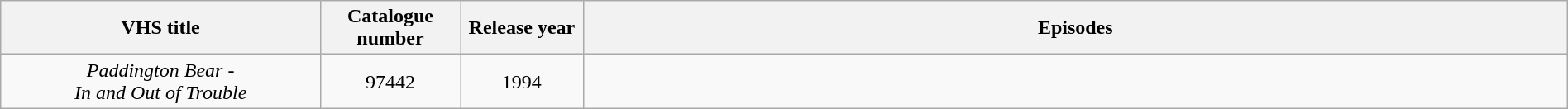<table class="wikitable" style="text-align:center; width:100%;">
<tr>
<th style="width:13%;">VHS title</th>
<th style="width:05%;">Catalogue number</th>
<th style="width:05%;">Release year</th>
<th style="width:40%;">Episodes</th>
</tr>
<tr>
<td><em>Paddington Bear -<br>In and Out of Trouble</em></td>
<td>97442</td>
<td>1994</td>
<td></td>
</tr>
</table>
